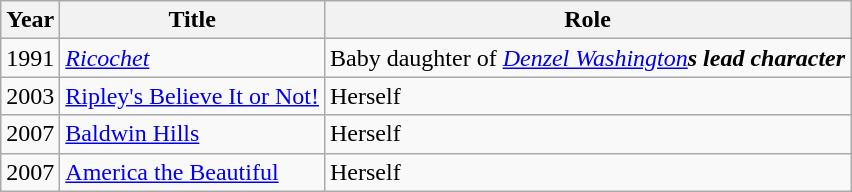<table class="wikitable sortable">
<tr>
<th>Year</th>
<th>Title</th>
<th>Role</th>
</tr>
<tr>
<td>1991</td>
<td><em><a href='#'>Ricochet</a></em></td>
<td>Baby daughter of <em><a href='#'>Denzel Washington</a><strong>s lead character</td>
</tr>
<tr>
<td>2003</td>
<td></em><a href='#'>Ripley's Believe It or Not!</a><em></td>
<td>Herself</td>
</tr>
<tr>
<td>2007</td>
<td></em><a href='#'>Baldwin Hills</a><em></td>
<td>Herself</td>
</tr>
<tr>
<td>2007</td>
<td></em><a href='#'>America the Beautiful</a><em></td>
<td>Herself</td>
</tr>
</table>
